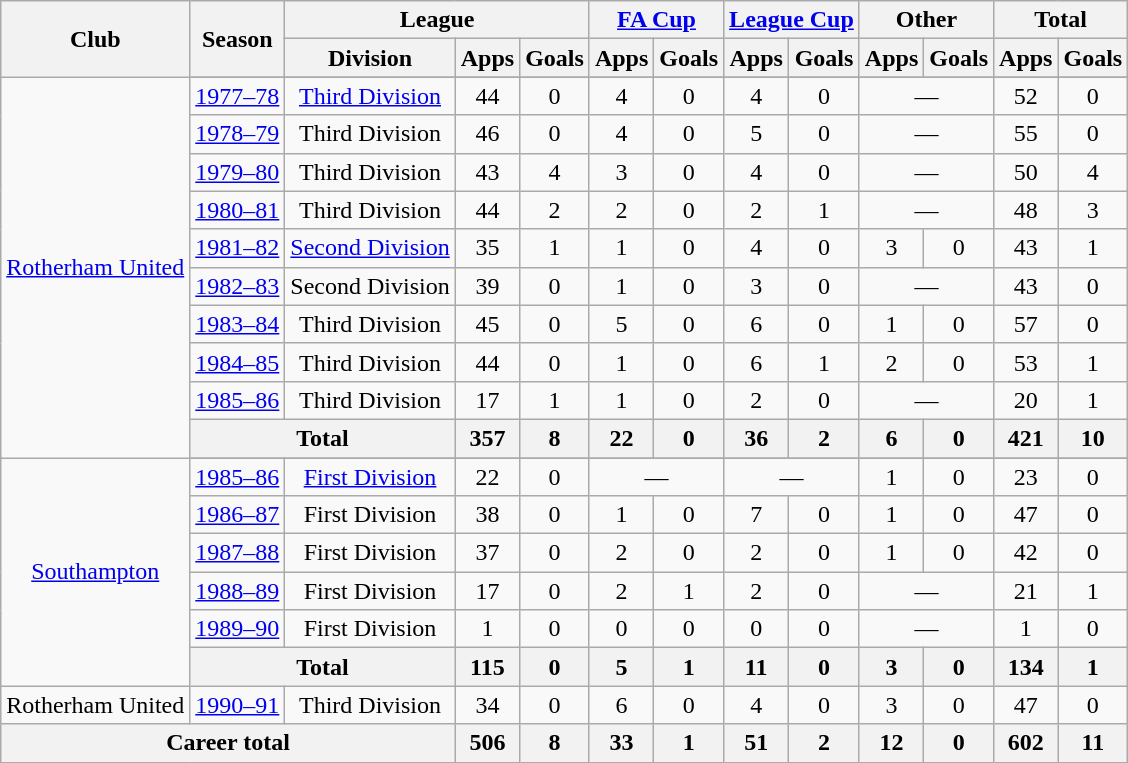<table class=wikitable style=text-align:center>
<tr>
<th rowspan=2>Club</th>
<th rowspan=2>Season</th>
<th colspan=3>League</th>
<th colspan=2><a href='#'>FA Cup</a></th>
<th colspan=2><a href='#'>League Cup</a></th>
<th colspan=2>Other</th>
<th colspan=2>Total</th>
</tr>
<tr>
<th>Division</th>
<th>Apps</th>
<th>Goals</th>
<th>Apps</th>
<th>Goals</th>
<th>Apps</th>
<th>Goals</th>
<th>Apps</th>
<th>Goals</th>
<th>Apps</th>
<th>Goals</th>
</tr>
<tr>
<td rowspan=11><a href='#'>Rotherham United</a></td>
</tr>
<tr>
<td><a href='#'>1977–78</a></td>
<td><a href='#'>Third Division</a></td>
<td>44</td>
<td>0</td>
<td>4</td>
<td>0</td>
<td>4</td>
<td>0</td>
<td colspan=2>—</td>
<td>52</td>
<td>0</td>
</tr>
<tr>
<td><a href='#'>1978–79</a></td>
<td>Third Division</td>
<td>46</td>
<td>0</td>
<td>4</td>
<td>0</td>
<td>5</td>
<td>0</td>
<td colspan=2>—</td>
<td>55</td>
<td>0</td>
</tr>
<tr>
<td><a href='#'>1979–80</a></td>
<td>Third Division</td>
<td>43</td>
<td>4</td>
<td>3</td>
<td>0</td>
<td>4</td>
<td>0</td>
<td colspan=2>—</td>
<td>50</td>
<td>4</td>
</tr>
<tr>
<td><a href='#'>1980–81</a></td>
<td>Third Division</td>
<td>44</td>
<td>2</td>
<td>2</td>
<td>0</td>
<td>2</td>
<td>1</td>
<td colspan=2>—</td>
<td>48</td>
<td>3</td>
</tr>
<tr>
<td><a href='#'>1981–82</a></td>
<td><a href='#'>Second Division</a></td>
<td>35</td>
<td>1</td>
<td>1</td>
<td>0</td>
<td>4</td>
<td>0</td>
<td>3</td>
<td>0</td>
<td>43</td>
<td>1</td>
</tr>
<tr>
<td><a href='#'>1982–83</a></td>
<td>Second Division</td>
<td>39</td>
<td>0</td>
<td>1</td>
<td>0</td>
<td>3</td>
<td>0</td>
<td colspan=2>—</td>
<td>43</td>
<td>0</td>
</tr>
<tr>
<td><a href='#'>1983–84</a></td>
<td>Third Division</td>
<td>45</td>
<td>0</td>
<td>5</td>
<td>0</td>
<td>6</td>
<td>0</td>
<td>1</td>
<td>0</td>
<td>57</td>
<td>0</td>
</tr>
<tr>
<td><a href='#'>1984–85</a></td>
<td>Third Division</td>
<td>44</td>
<td>0</td>
<td>1</td>
<td>0</td>
<td>6</td>
<td>1</td>
<td>2</td>
<td>0</td>
<td>53</td>
<td>1</td>
</tr>
<tr>
<td><a href='#'>1985–86</a></td>
<td>Third Division</td>
<td>17</td>
<td>1</td>
<td>1</td>
<td>0</td>
<td>2</td>
<td>0</td>
<td colspan=2>—</td>
<td>20</td>
<td>1</td>
</tr>
<tr>
<th colspan=2>Total</th>
<th>357</th>
<th>8</th>
<th>22</th>
<th>0</th>
<th>36</th>
<th>2</th>
<th>6</th>
<th>0</th>
<th>421</th>
<th>10</th>
</tr>
<tr>
<td rowspan=7><a href='#'>Southampton</a></td>
</tr>
<tr>
<td><a href='#'>1985–86</a></td>
<td><a href='#'>First Division</a></td>
<td>22</td>
<td>0</td>
<td colspan=2>—</td>
<td colspan=2>—</td>
<td>1</td>
<td>0</td>
<td>23</td>
<td>0</td>
</tr>
<tr>
<td><a href='#'>1986–87</a></td>
<td>First Division</td>
<td>38</td>
<td>0</td>
<td>1</td>
<td>0</td>
<td>7</td>
<td>0</td>
<td>1</td>
<td>0</td>
<td>47</td>
<td>0</td>
</tr>
<tr>
<td><a href='#'>1987–88</a></td>
<td>First Division</td>
<td>37</td>
<td>0</td>
<td>2</td>
<td>0</td>
<td>2</td>
<td>0</td>
<td>1</td>
<td>0</td>
<td>42</td>
<td>0</td>
</tr>
<tr>
<td><a href='#'>1988–89</a></td>
<td>First Division</td>
<td>17</td>
<td>0</td>
<td>2</td>
<td>1</td>
<td>2</td>
<td>0</td>
<td colspan=2>—</td>
<td>21</td>
<td>1</td>
</tr>
<tr>
<td><a href='#'>1989–90</a></td>
<td>First Division</td>
<td>1</td>
<td>0</td>
<td>0</td>
<td>0</td>
<td>0</td>
<td>0</td>
<td colspan=2>—</td>
<td>1</td>
<td>0</td>
</tr>
<tr>
<th colspan=2>Total</th>
<th>115</th>
<th>0</th>
<th>5</th>
<th>1</th>
<th>11</th>
<th>0</th>
<th>3</th>
<th>0</th>
<th>134</th>
<th>1</th>
</tr>
<tr>
<td>Rotherham United</td>
<td><a href='#'>1990–91</a></td>
<td>Third Division</td>
<td>34</td>
<td>0</td>
<td>6</td>
<td>0</td>
<td>4</td>
<td>0</td>
<td>3</td>
<td>0</td>
<td>47</td>
<td>0</td>
</tr>
<tr>
<th colspan=3>Career total</th>
<th>506</th>
<th>8</th>
<th>33</th>
<th>1</th>
<th>51</th>
<th>2</th>
<th>12</th>
<th>0</th>
<th>602</th>
<th>11</th>
</tr>
</table>
